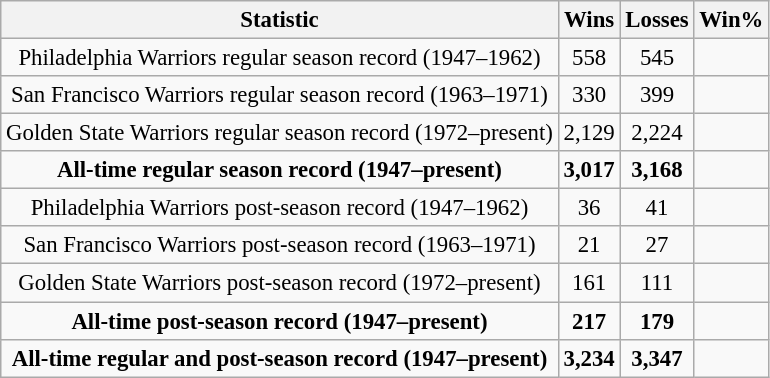<table class="wikitable" style="text-align:center; font-size:95%">
<tr>
<th rowspan=1>Statistic</th>
<th rowspan=1>Wins</th>
<th rowspan=1>Losses</th>
<th rowspan=1>Win%</th>
</tr>
<tr>
<td>Philadelphia Warriors regular season record (1947–1962)</td>
<td>558</td>
<td>545</td>
<td></td>
</tr>
<tr>
<td>San Francisco Warriors regular season record (1963–1971)</td>
<td>330</td>
<td>399</td>
<td></td>
</tr>
<tr>
<td>Golden State Warriors regular season record (1972–present)</td>
<td>2,129</td>
<td>2,224</td>
<td></td>
</tr>
<tr>
<td><strong>All-time regular season record (1947–present)</strong></td>
<td><strong>3,017</strong></td>
<td><strong>3,168</strong></td>
<td><strong></strong></td>
</tr>
<tr>
<td>Philadelphia Warriors post-season record (1947–1962)</td>
<td>36</td>
<td>41</td>
<td></td>
</tr>
<tr>
<td>San Francisco Warriors post-season record (1963–1971)</td>
<td>21</td>
<td>27</td>
<td></td>
</tr>
<tr>
<td>Golden State Warriors post-season record (1972–present)</td>
<td>161</td>
<td>111</td>
<td></td>
</tr>
<tr>
<td><strong>All-time post-season record (1947–present)</strong></td>
<td><strong>217</strong></td>
<td><strong>179</strong></td>
<td><strong></strong></td>
</tr>
<tr>
<td><strong>All-time regular and post-season record (1947–present)</strong></td>
<td><strong>3,234</strong></td>
<td><strong>3,347</strong></td>
<td><strong></strong></td>
</tr>
</table>
